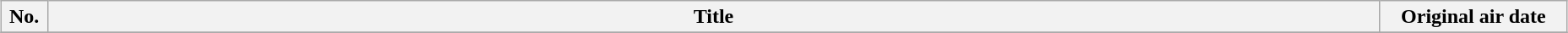<table class="wikitable plainrowheaders" style="width:98%; margin:auto; background:#FFF;">
<tr>
<th style="width:3%;">No.</th>
<th>Title</th>
<th style="width:12%;">Original air date</th>
</tr>
<tr>
</tr>
</table>
